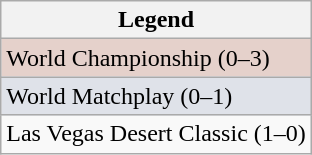<table class="wikitable">
<tr>
<th>Legend</th>
</tr>
<tr style="background:#e5d1cb;">
<td>World Championship (0–3)</td>
</tr>
<tr style="background:#dfe2e9;">
<td>World Matchplay (0–1)</td>
</tr>
<tr>
<td>Las Vegas Desert Classic (1–0)</td>
</tr>
</table>
